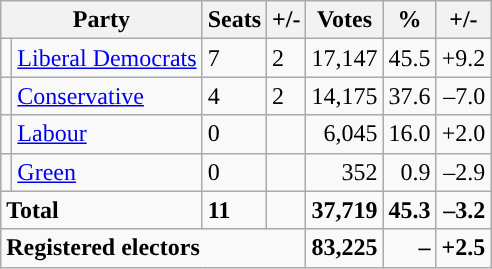<table class="wikitable sortable">
<tr>
<th colspan="2">Party</th>
<th>Seats</th>
<th>+/-</th>
<th>Votes</th>
<th>%</th>
<th>+/-</th>
</tr>
<tr>
<td style="background-color: "></td>
<td><a href='#'>Liberal Democrats</a></td>
<td>7</td>
<td> 2</td>
<td style="text-align:right;">17,147</td>
<td style="text-align:right;">45.5</td>
<td style="text-align:right;">+9.2</td>
</tr>
<tr>
<td style="background-color: "></td>
<td><a href='#'>Conservative</a></td>
<td>4</td>
<td> 2</td>
<td style="text-align:right;">14,175</td>
<td style="text-align:right;">37.6</td>
<td style="text-align:right;">–7.0</td>
</tr>
<tr>
<td style="background-color: "></td>
<td><a href='#'>Labour</a></td>
<td>0</td>
<td></td>
<td style="text-align:right;">6,045</td>
<td style="text-align:right;">16.0</td>
<td style="text-align:right;">+2.0</td>
</tr>
<tr>
<td style="background-color: "></td>
<td><a href='#'>Green</a></td>
<td>0</td>
<td></td>
<td style="text-align:right;">352</td>
<td style="text-align:right;">0.9</td>
<td style="text-align:right;">–2.9</td>
</tr>
<tr>
<td colspan="2"><strong>Total</strong></td>
<td><strong>11</strong></td>
<td></td>
<td style="text-align:right;"><strong>37,719</strong></td>
<td style="text-align:right;"><strong>45.3</strong></td>
<td style="text-align:right;"><strong>–3.2</strong></td>
</tr>
<tr>
<td colspan="4"><strong>Registered electors</strong></td>
<td style="text-align:right;"><strong>83,225</strong></td>
<td style="text-align:right;"><strong>–</strong></td>
<td style="text-align:right;"><strong>+2.5</strong></td>
</tr>
</table>
